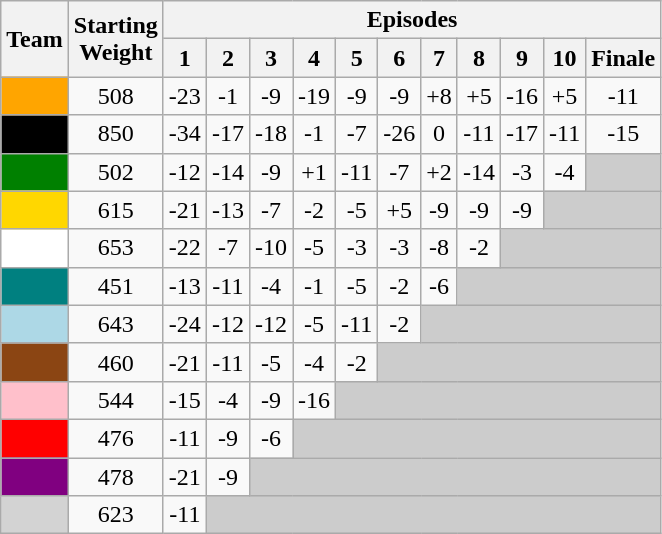<table class="wikitable sortable" style="text-align:center" align="center">
<tr>
<th rowspan=2>Team</th>
<th rowspan=2>Starting<br>Weight</th>
<th class="unsortable" colspan=17>Episodes</th>
</tr>
<tr>
<th>1</th>
<th>2</th>
<th>3</th>
<th>4</th>
<th>5</th>
<th>6</th>
<th>7</th>
<th>8</th>
<th>9</th>
<th>10</th>
<th>Finale</th>
</tr>
<tr>
<td bgcolor="orange"><strong></strong></td>
<td>508</td>
<td>-23</td>
<td>-1</td>
<td>-9</td>
<td>-19</td>
<td>-9</td>
<td>-9</td>
<td>+8</td>
<td>+5</td>
<td>-16</td>
<td>+5</td>
<td>-11</td>
</tr>
<tr>
<td bgcolor="black"><span><strong></strong></span></td>
<td>850</td>
<td>-34</td>
<td>-17</td>
<td>-18</td>
<td>-1</td>
<td>-7</td>
<td>-26</td>
<td>0</td>
<td>-11</td>
<td>-17</td>
<td>-11</td>
<td>-15</td>
</tr>
<tr>
<td bgcolor="green"><span><strong></strong></span></td>
<td>502</td>
<td>-12</td>
<td>-14</td>
<td>-9</td>
<td>+1</td>
<td>-11</td>
<td>-7</td>
<td>+2</td>
<td>-14</td>
<td>-3</td>
<td>-4</td>
<td bgcolor="#CCCCCC" colspan=1></td>
</tr>
<tr>
<td bgcolor="gold"><strong></strong></td>
<td>615</td>
<td>-21</td>
<td>-13</td>
<td>-7</td>
<td>-2</td>
<td>-5</td>
<td>+5</td>
<td>-9</td>
<td>-9</td>
<td>-9</td>
<td bgcolor="#CCCCCC" colspan=3></td>
</tr>
<tr>
<td bgcolor="white"><strong></strong></td>
<td>653</td>
<td>-22</td>
<td>-7</td>
<td>-10</td>
<td>-5</td>
<td>-3</td>
<td>-3</td>
<td>-8</td>
<td>-2</td>
<td bgcolor="#CCCCCC" colspan=4></td>
</tr>
<tr>
<td bgcolor="teal"><span><strong></strong></span></td>
<td>451</td>
<td>-13</td>
<td>-11</td>
<td>-4</td>
<td>-1</td>
<td>-5</td>
<td>-2</td>
<td>-6</td>
<td bgcolor="#CCCCCC" colspan=5></td>
</tr>
<tr>
<td bgcolor="lightblue"><strong></strong></td>
<td>643</td>
<td>-24</td>
<td>-12</td>
<td>-12</td>
<td>-5</td>
<td>-11</td>
<td>-2</td>
<td bgcolor="#CCCCCC" colspan=6></td>
</tr>
<tr>
<td bgcolor="saddlebrown"><span><strong></strong></span></td>
<td>460</td>
<td>-21</td>
<td>-11</td>
<td>-5</td>
<td>-4</td>
<td>-2</td>
<td bgcolor="#CCCCCC" colspan=7></td>
</tr>
<tr>
<td bgcolor="pink"><strong></strong></td>
<td>544</td>
<td>-15</td>
<td>-4</td>
<td>-9</td>
<td>-16</td>
<td bgcolor="#CCCCCC" colspan=8></td>
</tr>
<tr>
<td bgcolor="red"><span><strong></strong></span></td>
<td>476</td>
<td>-11</td>
<td>-9</td>
<td>-6</td>
<td bgcolor="#CCCCCC" colspan=9></td>
</tr>
<tr>
<td bgcolor="purple"><span><strong></strong></span></td>
<td>478</td>
<td>-21</td>
<td>-9</td>
<td bgcolor="#CCCCCC" colspan=10></td>
</tr>
<tr>
<td bgcolor="lightgrey"><strong></strong></td>
<td>623</td>
<td>-11</td>
<td bgcolor="#CCCCCC" colspan=11></td>
</tr>
</table>
